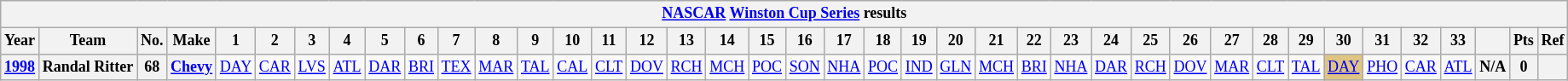<table class="wikitable" style="text-align:center; font-size:75%">
<tr>
<th colspan=45><a href='#'>NASCAR</a> <a href='#'>Winston Cup Series</a> results</th>
</tr>
<tr>
<th>Year</th>
<th>Team</th>
<th>No.</th>
<th>Make</th>
<th>1</th>
<th>2</th>
<th>3</th>
<th>4</th>
<th>5</th>
<th>6</th>
<th>7</th>
<th>8</th>
<th>9</th>
<th>10</th>
<th>11</th>
<th>12</th>
<th>13</th>
<th>14</th>
<th>15</th>
<th>16</th>
<th>17</th>
<th>18</th>
<th>19</th>
<th>20</th>
<th>21</th>
<th>22</th>
<th>23</th>
<th>24</th>
<th>25</th>
<th>26</th>
<th>27</th>
<th>28</th>
<th>29</th>
<th>30</th>
<th>31</th>
<th>32</th>
<th>33</th>
<th></th>
<th>Pts</th>
<th>Ref</th>
</tr>
<tr>
<th><a href='#'>1998</a></th>
<th>Randal Ritter</th>
<th>68</th>
<th><a href='#'>Chevy</a></th>
<td><a href='#'>DAY</a></td>
<td><a href='#'>CAR</a></td>
<td><a href='#'>LVS</a></td>
<td><a href='#'>ATL</a></td>
<td><a href='#'>DAR</a></td>
<td><a href='#'>BRI</a></td>
<td><a href='#'>TEX</a></td>
<td><a href='#'>MAR</a></td>
<td><a href='#'>TAL</a></td>
<td><a href='#'>CAL</a></td>
<td><a href='#'>CLT</a></td>
<td><a href='#'>DOV</a></td>
<td><a href='#'>RCH</a></td>
<td><a href='#'>MCH</a></td>
<td><a href='#'>POC</a></td>
<td><a href='#'>SON</a></td>
<td><a href='#'>NHA</a></td>
<td><a href='#'>POC</a></td>
<td><a href='#'>IND</a></td>
<td><a href='#'>GLN</a></td>
<td><a href='#'>MCH</a></td>
<td><a href='#'>BRI</a></td>
<td><a href='#'>NHA</a></td>
<td><a href='#'>DAR</a></td>
<td><a href='#'>RCH</a></td>
<td><a href='#'>DOV</a></td>
<td><a href='#'>MAR</a></td>
<td><a href='#'>CLT</a></td>
<td><a href='#'>TAL</a></td>
<td style="background:#DFC484;"><a href='#'>DAY</a><br></td>
<td><a href='#'>PHO</a></td>
<td><a href='#'>CAR</a></td>
<td><a href='#'>ATL</a></td>
<th>N/A</th>
<th>0</th>
<th></th>
</tr>
</table>
